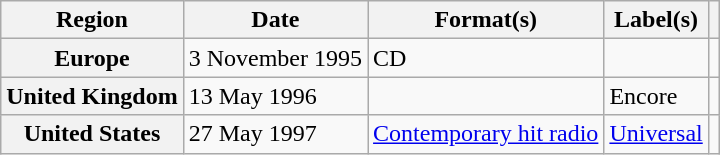<table class="wikitable plainrowheaders">
<tr>
<th scope="col">Region</th>
<th scope="col">Date</th>
<th scope="col">Format(s)</th>
<th scope="col">Label(s)</th>
<th scope="col"></th>
</tr>
<tr>
<th scope="row">Europe</th>
<td>3 November 1995</td>
<td>CD</td>
<td></td>
<td></td>
</tr>
<tr>
<th scope="row">United Kingdom</th>
<td>13 May 1996</td>
<td></td>
<td>Encore</td>
<td></td>
</tr>
<tr>
<th scope="row">United States</th>
<td>27 May 1997</td>
<td><a href='#'>Contemporary hit radio</a></td>
<td><a href='#'>Universal</a></td>
<td></td>
</tr>
</table>
